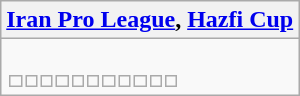<table class="wikitable">
<tr>
<th><a href='#'>Iran Pro League</a>, <a href='#'>Hazfi Cup</a></th>
</tr>
<tr>
<td><br><table>
<tr>
<td></td>
<td></td>
<td></td>
<td></td>
<td></td>
<td></td>
<td></td>
<td></td>
<td></td>
<td></td>
<td></td>
</tr>
</table>
</td>
</tr>
</table>
